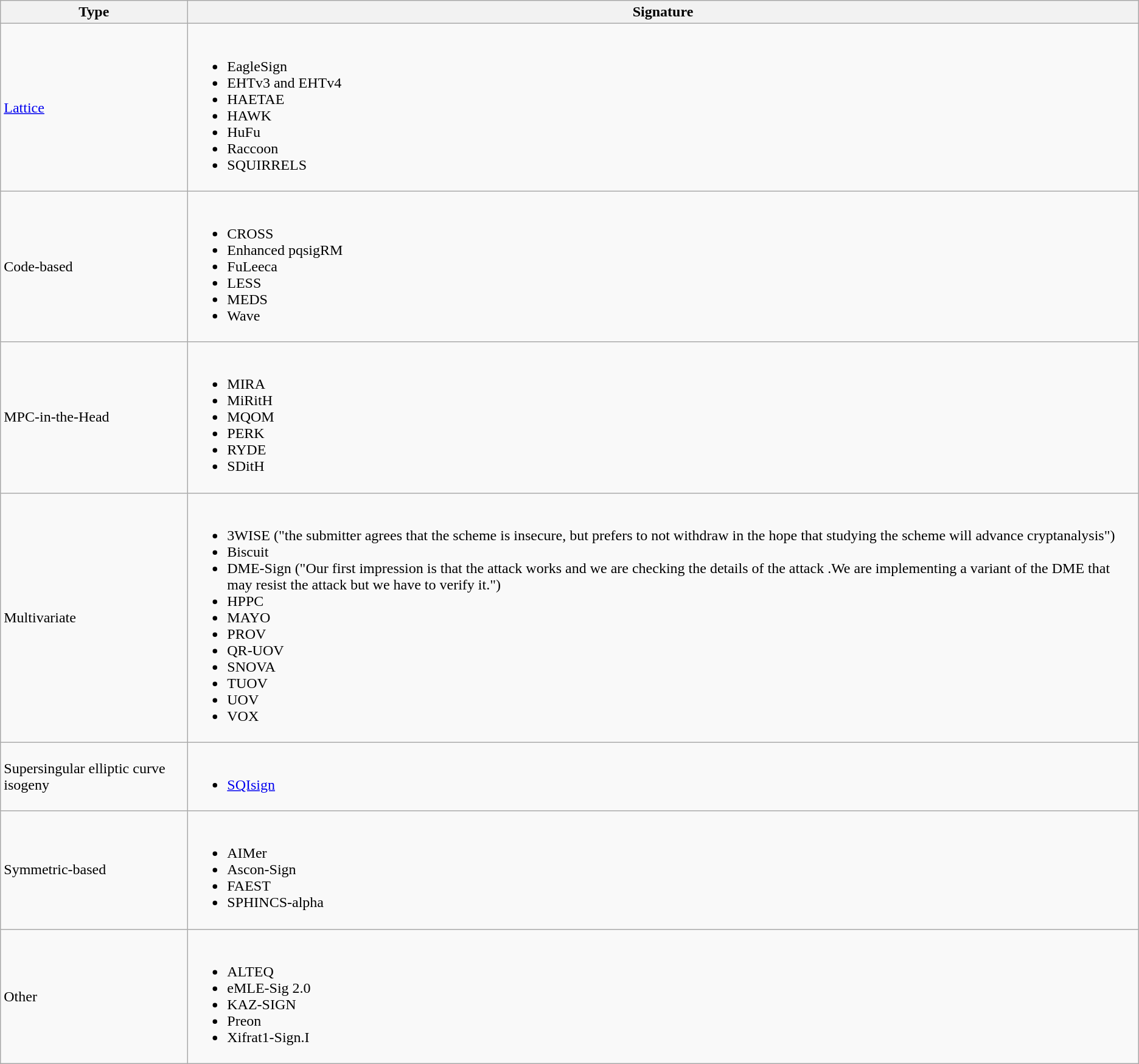<table class="wikitable">
<tr>
<th>Type</th>
<th>Signature</th>
</tr>
<tr>
<td><a href='#'>Lattice</a></td>
<td><br><ul><li>EagleSign</li><li>EHTv3 and EHTv4</li><li>HAETAE</li><li>HAWK</li><li>HuFu</li><li>Raccoon</li><li>SQUIRRELS</li></ul></td>
</tr>
<tr>
<td>Code-based</td>
<td><br><ul><li>CROSS</li><li>Enhanced pqsigRM</li><li>FuLeeca</li><li>LESS</li><li>MEDS</li><li>Wave</li></ul></td>
</tr>
<tr>
<td>MPC-in-the-Head</td>
<td><br><ul><li>MIRA</li><li>MiRitH</li><li>MQOM</li><li>PERK</li><li>RYDE</li><li>SDitH</li></ul></td>
</tr>
<tr>
<td>Multivariate</td>
<td><br><ul><li>3WISE ("the submitter agrees that the scheme is insecure, but prefers to not withdraw in the hope that studying the scheme will advance cryptanalysis")</li><li>Biscuit</li><li>DME-Sign ("Our first impression is that the attack works and we are checking the details of the attack .We are implementing a variant of the DME that may resist the attack but we have to verify it.")</li><li>HPPC</li><li>MAYO</li><li>PROV</li><li>QR-UOV</li><li>SNOVA</li><li>TUOV</li><li>UOV</li><li>VOX</li></ul></td>
</tr>
<tr>
<td>Supersingular elliptic curve isogeny</td>
<td><br><ul><li><a href='#'>SQIsign</a></li></ul></td>
</tr>
<tr>
<td>Symmetric-based</td>
<td><br><ul><li>AIMer</li><li>Ascon-Sign</li><li>FAEST</li><li>SPHINCS-alpha</li></ul></td>
</tr>
<tr>
<td>Other</td>
<td><br><ul><li>ALTEQ</li><li>eMLE-Sig 2.0</li><li>KAZ-SIGN</li><li>Preon</li><li>Xifrat1-Sign.I</li></ul></td>
</tr>
</table>
